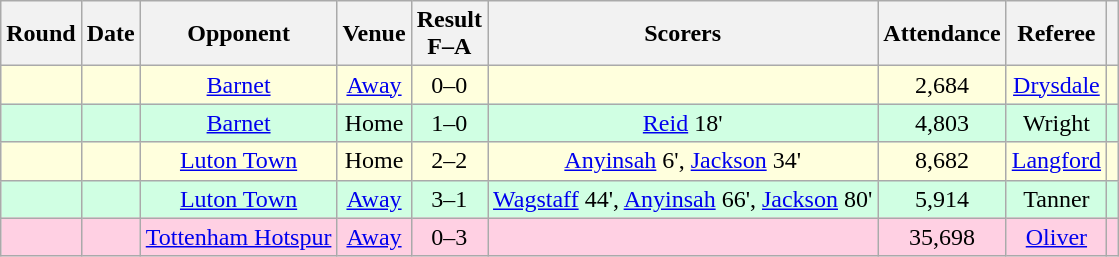<table class="wikitable sortable" style="text-align:center">
<tr>
<th>Round</th>
<th>Date</th>
<th>Opponent</th>
<th>Venue</th>
<th>Result<br>F–A</th>
<th class="unsortable">Scorers</th>
<th>Attendance</th>
<th class="unsortable">Referee</th>
<th class="unsortable"></th>
</tr>
<tr bgcolor="#ffffdd">
<td></td>
<td></td>
<td><a href='#'>Barnet</a></td>
<td><a href='#'>Away</a></td>
<td>0–0</td>
<td></td>
<td>2,684</td>
<td><a href='#'>Drysdale</a></td>
<td></td>
</tr>
<tr bgcolor="#d0ffe3">
<td></td>
<td></td>
<td><a href='#'>Barnet</a></td>
<td>Home</td>
<td>1–0</td>
<td><a href='#'>Reid</a> 18'</td>
<td>4,803</td>
<td>Wright</td>
<td></td>
</tr>
<tr bgcolor="#ffffdd">
<td></td>
<td></td>
<td><a href='#'>Luton Town</a></td>
<td>Home</td>
<td>2–2</td>
<td><a href='#'>Anyinsah</a> 6', <a href='#'>Jackson</a> 34'</td>
<td>8,682</td>
<td><a href='#'>Langford</a></td>
<td></td>
</tr>
<tr bgcolor="#d0ffe3">
<td></td>
<td></td>
<td><a href='#'>Luton Town</a></td>
<td><a href='#'>Away</a></td>
<td>3–1</td>
<td><a href='#'>Wagstaff</a> 44', <a href='#'>Anyinsah</a> 66', <a href='#'>Jackson</a> 80'</td>
<td>5,914</td>
<td>Tanner</td>
<td></td>
</tr>
<tr bgcolor="#ffd0e3">
<td></td>
<td></td>
<td><a href='#'>Tottenham Hotspur</a></td>
<td><a href='#'>Away</a></td>
<td>0–3</td>
<td></td>
<td>35,698</td>
<td><a href='#'>Oliver</a></td>
<td></td>
</tr>
</table>
